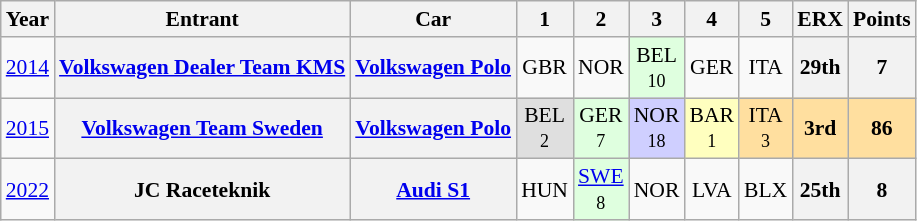<table class="wikitable" border="1" style="text-align:center; font-size:90%;">
<tr valign="top">
<th>Year</th>
<th>Entrant</th>
<th>Car</th>
<th>1</th>
<th>2</th>
<th>3</th>
<th>4</th>
<th>5</th>
<th>ERX</th>
<th>Points</th>
</tr>
<tr>
<td><a href='#'>2014</a></td>
<th><a href='#'>Volkswagen Dealer Team KMS</a></th>
<th><a href='#'>Volkswagen Polo</a></th>
<td>GBR</td>
<td>NOR</td>
<td style="background:#DFFFDF;">BEL<br><small>10</small></td>
<td>GER</td>
<td>ITA</td>
<th>29th</th>
<th>7</th>
</tr>
<tr>
<td><a href='#'>2015</a></td>
<th><a href='#'>Volkswagen Team Sweden</a></th>
<th><a href='#'>Volkswagen Polo</a></th>
<td style="background:#DFDFDF;">BEL<br><small>2</small></td>
<td style="background:#DFFFDF;">GER<br><small>7</small></td>
<td style="background:#CFCFFF;">NOR<br><small>18</small></td>
<td style="background:#FFFFBF;">BAR<br><small>1</small></td>
<td style="background:#FFDF9F;">ITA<br><small>3</small></td>
<th style="background:#FFDF9F;">3rd</th>
<th style="background:#FFDF9F;">86</th>
</tr>
<tr>
<td><a href='#'>2022</a></td>
<th>JC Raceteknik</th>
<th><a href='#'>Audi S1</a></th>
<td>HUN</td>
<td style="background:#DFFFDF;"><a href='#'>SWE</a><br><small>8</small></td>
<td>NOR</td>
<td>LVA</td>
<td>BLX</td>
<th>25th</th>
<th>8</th>
</tr>
</table>
